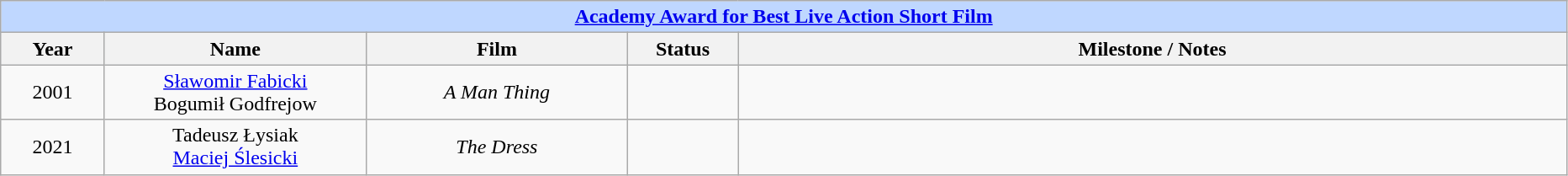<table class="wikitable" style="text-align: center">
<tr ---- bgcolor="#bfd7ff">
<td colspan=5 align=center><strong><a href='#'>Academy Award for Best Live Action Short Film</a></strong></td>
</tr>
<tr ---- bgcolor="#ebf5ff">
<th width="75">Year</th>
<th width="200">Name</th>
<th width="200">Film</th>
<th width="80">Status</th>
<th width="650">Milestone / Notes</th>
</tr>
<tr>
<td>2001</td>
<td><a href='#'>Sławomir Fabicki</a><br>Bogumił Godfrejow</td>
<td><em>A Man Thing</em></td>
<td></td>
<td></td>
</tr>
<tr>
<td>2021</td>
<td>Tadeusz Łysiak<br><a href='#'>Maciej Ślesicki</a></td>
<td><em>The Dress</em></td>
<td></td>
<td></td>
</tr>
</table>
